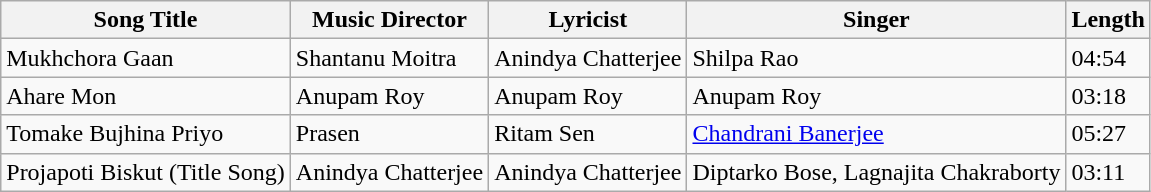<table class="wikitable">
<tr>
<th>Song Title</th>
<th>Music Director</th>
<th>Lyricist</th>
<th>Singer</th>
<th>Length</th>
</tr>
<tr>
<td>Mukhchora Gaan</td>
<td>Shantanu Moitra</td>
<td>Anindya Chatterjee</td>
<td>Shilpa Rao</td>
<td>04:54</td>
</tr>
<tr>
<td>Ahare Mon</td>
<td>Anupam Roy</td>
<td>Anupam Roy</td>
<td>Anupam Roy</td>
<td>03:18</td>
</tr>
<tr>
<td>Tomake Bujhina Priyo</td>
<td>Prasen</td>
<td>Ritam Sen</td>
<td><a href='#'>Chandrani Banerjee</a></td>
<td>05:27</td>
</tr>
<tr>
<td>Projapoti Biskut (Title Song)</td>
<td>Anindya Chatterjee</td>
<td>Anindya Chatterjee</td>
<td>Diptarko Bose, Lagnajita Chakraborty</td>
<td>03:11</td>
</tr>
</table>
